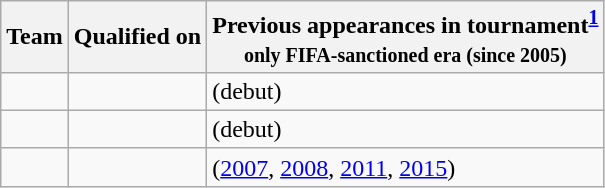<table class="wikitable sortable" style="text-align: left;">
<tr>
<th>Team</th>
<th>Qualified on</th>
<th>Previous appearances in tournament<sup><strong><a href='#'>1</a></strong></sup><br><small>only FIFA-sanctioned era (since 2005)</small></th>
</tr>
<tr>
<td></td>
<td></td>
<td> (debut)</td>
</tr>
<tr>
<td></td>
<td></td>
<td> (debut)</td>
</tr>
<tr>
<td></td>
<td></td>
<td> (<a href='#'>2007</a>, <a href='#'>2008</a>, <a href='#'>2011</a>, <a href='#'>2015</a>)</td>
</tr>
</table>
